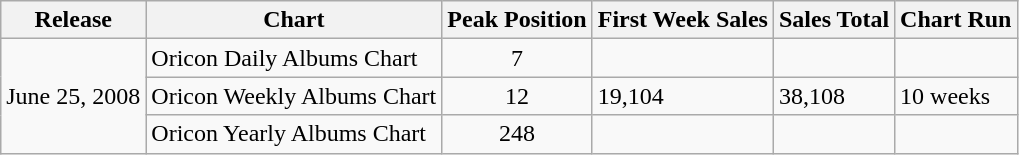<table class="wikitable">
<tr>
<th>Release</th>
<th>Chart</th>
<th>Peak Position</th>
<th>First Week Sales</th>
<th>Sales Total</th>
<th>Chart Run</th>
</tr>
<tr>
<td rowspan="3">June 25, 2008</td>
<td>Oricon Daily Albums Chart</td>
<td align="center">7</td>
<td></td>
<td></td>
<td></td>
</tr>
<tr>
<td>Oricon Weekly Albums Chart</td>
<td align="center">12</td>
<td>19,104</td>
<td>38,108</td>
<td>10 weeks</td>
</tr>
<tr>
<td>Oricon Yearly Albums Chart</td>
<td align="center">248</td>
<td></td>
<td></td>
<td></td>
</tr>
</table>
